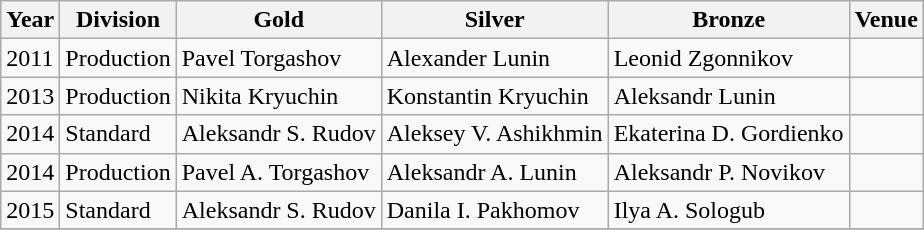<table class="wikitable sortable" style="text-align: left;">
<tr>
<th>Year</th>
<th>Division</th>
<th> Gold</th>
<th> Silver</th>
<th> Bronze</th>
<th>Venue</th>
</tr>
<tr>
<td>2011</td>
<td>Production</td>
<td> Pavel Torgashov</td>
<td> Alexander Lunin</td>
<td> Leonid Zgonnikov</td>
<td></td>
</tr>
<tr>
<td>2013</td>
<td>Production</td>
<td> Nikita Kryuchin</td>
<td> Konstantin Kryuchin</td>
<td> Aleksandr Lunin</td>
<td></td>
</tr>
<tr>
<td>2014</td>
<td>Standard</td>
<td> Aleksandr S. Rudov</td>
<td> Aleksey V. Ashikhmin</td>
<td> Ekaterina D. Gordienko</td>
<td></td>
</tr>
<tr>
<td>2014</td>
<td>Production</td>
<td> Pavel A. Torgashov</td>
<td> Aleksandr A. Lunin</td>
<td> Aleksandr P. Novikov</td>
<td></td>
</tr>
<tr>
<td>2015</td>
<td>Standard</td>
<td> Aleksandr S. Rudov</td>
<td> Danila I. Pakhomov</td>
<td> Ilya A. Sologub</td>
<td></td>
</tr>
<tr>
</tr>
</table>
